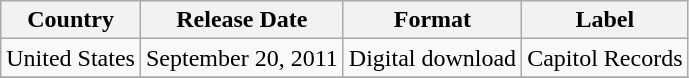<table class="wikitable" border="1">
<tr>
<th>Country</th>
<th>Release Date</th>
<th>Format</th>
<th>Label</th>
</tr>
<tr>
<td>United States</td>
<td>September 20, 2011</td>
<td>Digital download</td>
<td>Capitol Records</td>
</tr>
<tr>
</tr>
</table>
